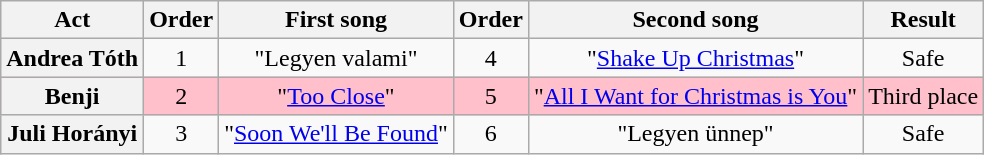<table class="wikitable" style="text-align:center;">
<tr>
<th scope="col">Act</th>
<th scope="col">Order</th>
<th scope="col">First song</th>
<th scope="col">Order</th>
<th scope="col">Second song</th>
<th scope="col">Result</th>
</tr>
<tr>
<th scope="row">Andrea Tóth</th>
<td>1</td>
<td>"Legyen valami"</td>
<td>4</td>
<td>"<a href='#'>Shake Up Christmas</a>"</td>
<td>Safe</td>
</tr>
<tr bgcolor="pink">
<th scope="row">Benji</th>
<td>2</td>
<td>"<a href='#'>Too Close</a>"</td>
<td>5</td>
<td>"<a href='#'>All I Want for Christmas is You</a>"</td>
<td>Third place</td>
</tr>
<tr>
<th scope="row">Juli Horányi</th>
<td>3</td>
<td>"<a href='#'>Soon We'll Be Found</a>"</td>
<td>6</td>
<td>"Legyen ünnep"</td>
<td>Safe</td>
</tr>
</table>
